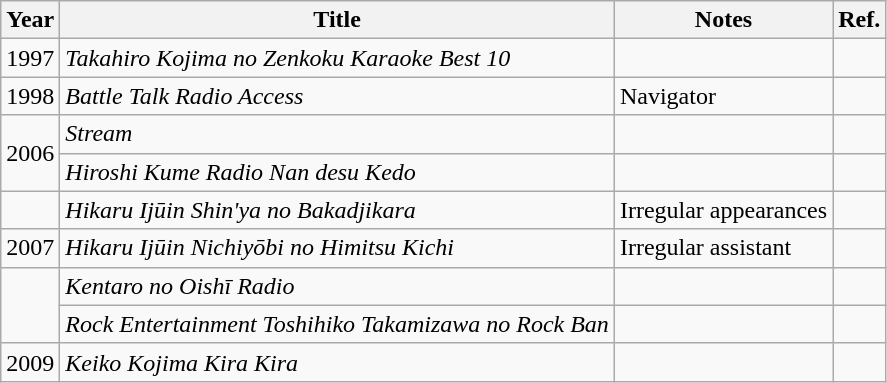<table class="wikitable">
<tr>
<th>Year</th>
<th>Title</th>
<th>Notes</th>
<th>Ref.</th>
</tr>
<tr>
<td>1997</td>
<td><em>Takahiro Kojima no Zenkoku Karaoke Best 10</em></td>
<td></td>
<td></td>
</tr>
<tr>
<td>1998</td>
<td><em>Battle Talk Radio Access</em></td>
<td>Navigator</td>
<td></td>
</tr>
<tr>
<td rowspan="2">2006</td>
<td><em>Stream</em></td>
<td></td>
<td></td>
</tr>
<tr>
<td><em>Hiroshi Kume Radio Nan desu Kedo</em></td>
<td></td>
<td></td>
</tr>
<tr>
<td></td>
<td><em>Hikaru Ijūin Shin'ya no Bakadjikara</em></td>
<td>Irregular appearances</td>
<td></td>
</tr>
<tr>
<td>2007</td>
<td><em>Hikaru Ijūin Nichiyōbi no Himitsu Kichi</em></td>
<td>Irregular assistant</td>
<td></td>
</tr>
<tr>
<td rowspan="2"></td>
<td><em>Kentaro no Oishī Radio</em></td>
<td></td>
<td></td>
</tr>
<tr>
<td><em>Rock Entertainment Toshihiko Takamizawa no Rock Ban</em></td>
<td></td>
<td></td>
</tr>
<tr>
<td>2009</td>
<td><em>Keiko Kojima Kira Kira</em></td>
<td></td>
<td></td>
</tr>
</table>
